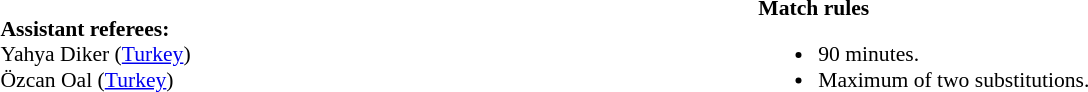<table style="width:100%; font-size:90%;">
<tr>
<td><br><strong>Assistant referees:</strong>
<br>Yahya Diker (<a href='#'>Turkey</a>)
<br>Özcan Oal (<a href='#'>Turkey</a>)</td>
<td style="width:60%; vertical-align:top;"><br><strong>Match rules</strong><ul><li>90 minutes.</li><li>Maximum of two substitutions.</li></ul></td>
</tr>
</table>
